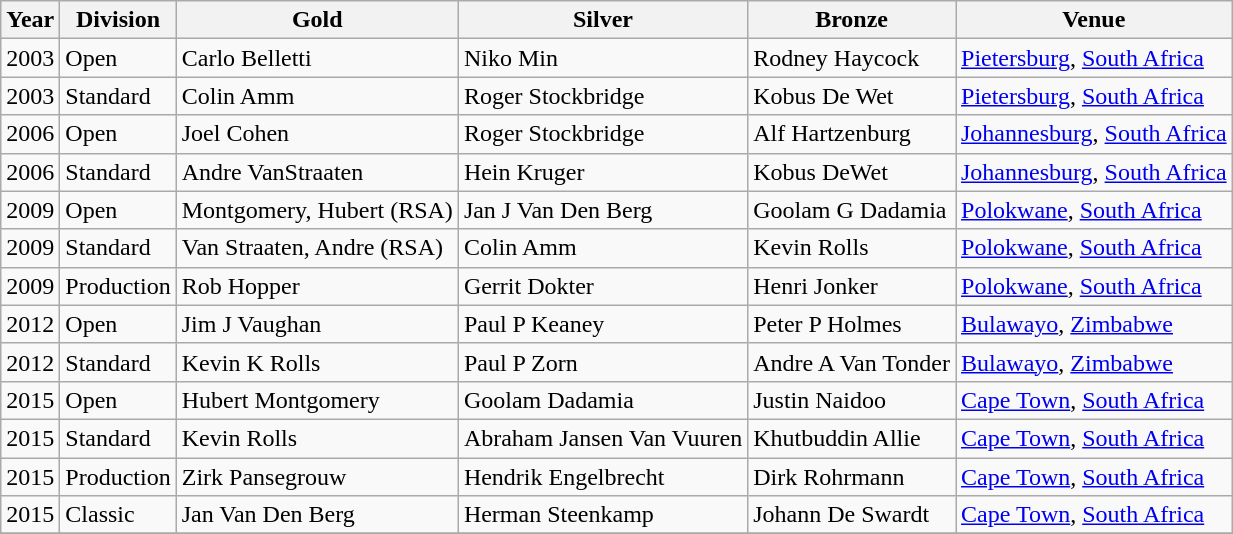<table class="wikitable sortable" style="text-align: left;">
<tr>
<th>Year</th>
<th>Division</th>
<th> Gold</th>
<th> Silver</th>
<th> Bronze</th>
<th>Venue</th>
</tr>
<tr>
<td>2003</td>
<td>Open</td>
<td> Carlo Belletti</td>
<td> Niko Min</td>
<td> Rodney Haycock</td>
<td><a href='#'>Pietersburg</a>, <a href='#'>South Africa</a></td>
</tr>
<tr>
<td>2003</td>
<td>Standard</td>
<td> Colin Amm</td>
<td> Roger Stockbridge</td>
<td> Kobus De Wet</td>
<td><a href='#'>Pietersburg</a>, <a href='#'>South Africa</a></td>
</tr>
<tr>
<td>2006</td>
<td>Open</td>
<td> Joel Cohen</td>
<td> Roger Stockbridge</td>
<td> Alf Hartzenburg</td>
<td><a href='#'>Johannesburg</a>, <a href='#'>South Africa</a></td>
</tr>
<tr>
<td>2006</td>
<td>Standard</td>
<td> Andre VanStraaten</td>
<td> Hein Kruger</td>
<td> Kobus DeWet</td>
<td><a href='#'>Johannesburg</a>, <a href='#'>South Africa</a></td>
</tr>
<tr>
<td>2009</td>
<td>Open</td>
<td> Montgomery, Hubert (RSA)</td>
<td> Jan J Van Den Berg</td>
<td> Goolam G Dadamia</td>
<td><a href='#'>Polokwane</a>, <a href='#'>South Africa</a></td>
</tr>
<tr>
<td>2009</td>
<td>Standard</td>
<td> Van Straaten, Andre (RSA)</td>
<td> Colin Amm</td>
<td> Kevin Rolls</td>
<td><a href='#'>Polokwane</a>, <a href='#'>South Africa</a></td>
</tr>
<tr>
<td>2009</td>
<td>Production</td>
<td> Rob Hopper</td>
<td> Gerrit Dokter</td>
<td> Henri Jonker</td>
<td><a href='#'>Polokwane</a>, <a href='#'>South Africa</a></td>
</tr>
<tr>
<td>2012</td>
<td>Open</td>
<td> Jim J Vaughan</td>
<td> Paul P Keaney</td>
<td> Peter P Holmes</td>
<td><a href='#'>Bulawayo</a>, <a href='#'>Zimbabwe</a></td>
</tr>
<tr>
<td>2012</td>
<td>Standard</td>
<td> Kevin K Rolls</td>
<td> Paul P Zorn</td>
<td> Andre A Van Tonder</td>
<td><a href='#'>Bulawayo</a>, <a href='#'>Zimbabwe</a></td>
</tr>
<tr>
<td>2015</td>
<td>Open</td>
<td> Hubert Montgomery</td>
<td> Goolam Dadamia</td>
<td> Justin Naidoo</td>
<td><a href='#'>Cape Town</a>, <a href='#'>South Africa</a></td>
</tr>
<tr>
<td>2015</td>
<td>Standard</td>
<td> Kevin Rolls</td>
<td> Abraham Jansen Van Vuuren</td>
<td> Khutbuddin Allie</td>
<td><a href='#'>Cape Town</a>, <a href='#'>South Africa</a></td>
</tr>
<tr>
<td>2015</td>
<td>Production</td>
<td> Zirk Pansegrouw</td>
<td> Hendrik Engelbrecht</td>
<td> Dirk Rohrmann</td>
<td><a href='#'>Cape Town</a>, <a href='#'>South Africa</a></td>
</tr>
<tr>
<td>2015</td>
<td>Classic</td>
<td> Jan Van Den Berg</td>
<td> Herman Steenkamp</td>
<td> Johann De Swardt</td>
<td><a href='#'>Cape Town</a>, <a href='#'>South Africa</a></td>
</tr>
<tr>
</tr>
</table>
